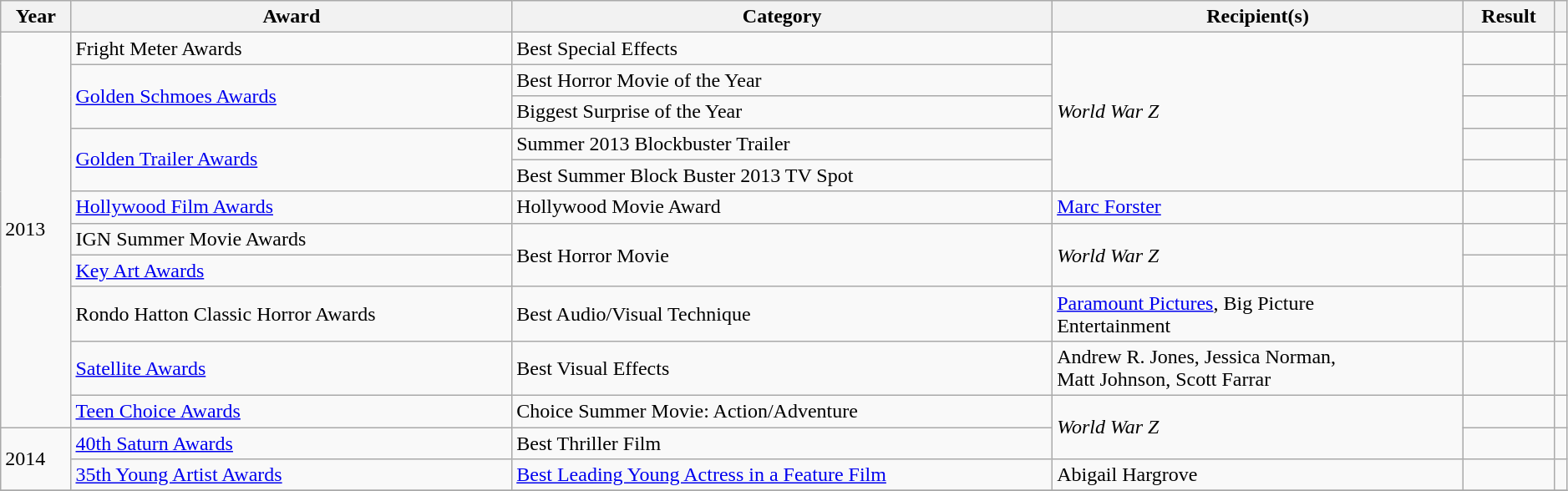<table class="wikitable sortable plainrowheaders" style="width: 99%;">
<tr>
<th scope="col">Year</th>
<th scope="col">Award</th>
<th scope="col">Category</th>
<th scope="col">Recipient(s)</th>
<th scope="col">Result</th>
<th scope="col" class="unsortable"></th>
</tr>
<tr>
<td rowspan="11">2013</td>
<td>Fright Meter Awards</td>
<td>Best Special Effects</td>
<td rowspan="5"><em>World War Z</em></td>
<td></td>
<td style="text-align:center;"></td>
</tr>
<tr>
<td rowspan="2"><a href='#'>Golden Schmoes Awards</a></td>
<td>Best Horror Movie of the Year</td>
<td></td>
<td style="text-align:center;"></td>
</tr>
<tr>
<td>Biggest Surprise of the Year</td>
<td></td>
<td style="text-align:center;"></td>
</tr>
<tr>
<td rowspan="2"><a href='#'>Golden Trailer Awards</a></td>
<td>Summer 2013 Blockbuster Trailer</td>
<td></td>
<td style="text-align:center;"></td>
</tr>
<tr>
<td>Best Summer Block Buster 2013 TV Spot</td>
<td></td>
<td style="text-align:center;"></td>
</tr>
<tr>
<td><a href='#'>Hollywood Film Awards</a></td>
<td>Hollywood Movie Award</td>
<td><a href='#'>Marc Forster</a></td>
<td></td>
<td style="text-align:center;"></td>
</tr>
<tr>
<td>IGN Summer Movie Awards</td>
<td rowspan="2">Best Horror Movie</td>
<td rowspan="2"><em>World War Z</em></td>
<td></td>
<td style="text-align:center;"></td>
</tr>
<tr>
<td><a href='#'>Key Art Awards</a></td>
<td></td>
<td style="text-align:center;"></td>
</tr>
<tr>
<td>Rondo Hatton Classic Horror Awards</td>
<td>Best Audio/Visual Technique</td>
<td><a href='#'>Paramount Pictures</a>, Big Picture<br>Entertainment</td>
<td></td>
<td style="text-align:center;"></td>
</tr>
<tr>
<td><a href='#'>Satellite Awards</a></td>
<td>Best Visual Effects</td>
<td>Andrew R. Jones, Jessica Norman,<br>Matt Johnson, Scott Farrar</td>
<td></td>
<td style="text-align:center;"></td>
</tr>
<tr>
<td><a href='#'>Teen Choice Awards</a></td>
<td>Choice Summer Movie: Action/Adventure</td>
<td rowspan="2"><em>World War Z</em></td>
<td></td>
<td style="text-align:center;"></td>
</tr>
<tr>
<td rowspan="2">2014</td>
<td><a href='#'>40th Saturn Awards</a></td>
<td>Best Thriller Film</td>
<td></td>
<td style="text-align:center;"></td>
</tr>
<tr>
<td><a href='#'>35th Young Artist Awards</a></td>
<td><a href='#'>Best Leading Young Actress in a Feature Film</a></td>
<td>Abigail Hargrove</td>
<td></td>
<td style="text-align:center;"></td>
</tr>
<tr>
</tr>
</table>
